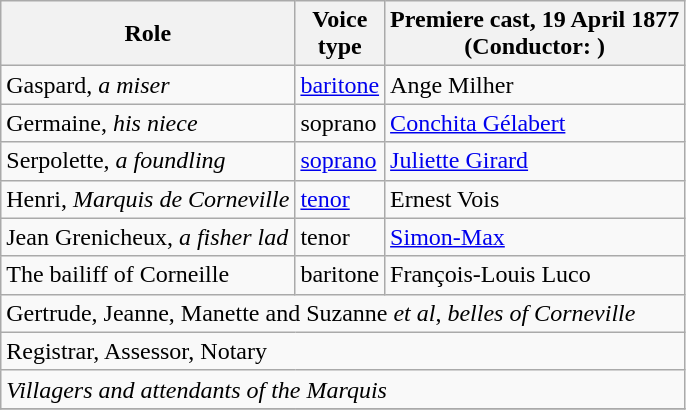<table class="wikitable">
<tr>
<th>Role</th>
<th>Voice <br> type</th>
<th>Premiere cast, 19 April 1877<br>(Conductor: )</th>
</tr>
<tr>
<td>Gaspard, <em>a miser</em></td>
<td><a href='#'>baritone</a></td>
<td>Ange Milher</td>
</tr>
<tr>
<td>Germaine, <em>his niece</em></td>
<td>soprano</td>
<td><a href='#'>Conchita Gélabert</a></td>
</tr>
<tr>
<td>Serpolette, <em>a foundling</em></td>
<td><a href='#'>soprano</a></td>
<td><a href='#'>Juliette Girard</a></td>
</tr>
<tr>
<td>Henri, <em>Marquis de Corneville</em></td>
<td><a href='#'>tenor</a></td>
<td>Ernest Vois</td>
</tr>
<tr>
<td>Jean Grenicheux, <em>a fisher lad</em></td>
<td>tenor</td>
<td><a href='#'>Simon-Max</a></td>
</tr>
<tr>
<td>The bailiff of Corneille</td>
<td>baritone</td>
<td>François-Louis Luco</td>
</tr>
<tr>
<td colspan="3">Gertrude, Jeanne, Manette and Suzanne <em>et al</em>, <em>belles of Corneville</em></td>
</tr>
<tr>
<td colspan="3">Registrar, Assessor, Notary</td>
</tr>
<tr>
<td colspan="3"><em>Villagers and attendants of the Marquis</em></td>
</tr>
<tr>
</tr>
</table>
